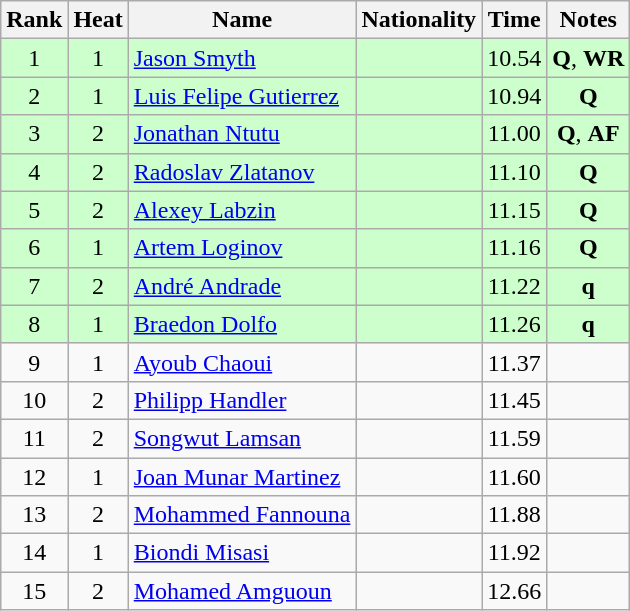<table class="wikitable sortable" style="text-align:center">
<tr>
<th>Rank</th>
<th>Heat</th>
<th>Name</th>
<th>Nationality</th>
<th>Time</th>
<th>Notes</th>
</tr>
<tr bgcolor=ccffcc>
<td>1</td>
<td>1</td>
<td align=left><a href='#'>Jason Smyth</a></td>
<td align=left></td>
<td>10.54</td>
<td><strong>Q</strong>, <strong>WR</strong></td>
</tr>
<tr bgcolor=ccffcc>
<td>2</td>
<td>1</td>
<td align=left><a href='#'>Luis Felipe Gutierrez</a></td>
<td align=left></td>
<td>10.94</td>
<td><strong>Q</strong></td>
</tr>
<tr bgcolor=ccffcc>
<td>3</td>
<td>2</td>
<td align=left><a href='#'>Jonathan Ntutu</a></td>
<td align=left></td>
<td>11.00</td>
<td><strong>Q</strong>, <strong>AF</strong></td>
</tr>
<tr bgcolor=ccffcc>
<td>4</td>
<td>2</td>
<td align=left><a href='#'>Radoslav Zlatanov</a></td>
<td align=left></td>
<td>11.10</td>
<td><strong>Q</strong></td>
</tr>
<tr bgcolor=ccffcc>
<td>5</td>
<td>2</td>
<td align=left><a href='#'>Alexey Labzin</a></td>
<td align=left></td>
<td>11.15</td>
<td><strong>Q</strong></td>
</tr>
<tr bgcolor=ccffcc>
<td>6</td>
<td>1</td>
<td align=left><a href='#'>Artem Loginov</a></td>
<td align=left></td>
<td>11.16</td>
<td><strong>Q</strong></td>
</tr>
<tr bgcolor=ccffcc>
<td>7</td>
<td>2</td>
<td align=left><a href='#'>André Andrade</a></td>
<td align=left></td>
<td>11.22</td>
<td><strong>q</strong></td>
</tr>
<tr bgcolor=ccffcc>
<td>8</td>
<td>1</td>
<td align=left><a href='#'>Braedon Dolfo</a></td>
<td align=left></td>
<td>11.26</td>
<td><strong>q</strong></td>
</tr>
<tr>
<td>9</td>
<td>1</td>
<td align=left><a href='#'>Ayoub Chaoui</a></td>
<td align=left></td>
<td>11.37</td>
<td></td>
</tr>
<tr>
<td>10</td>
<td>2</td>
<td align=left><a href='#'>Philipp Handler</a></td>
<td align=left></td>
<td>11.45</td>
<td></td>
</tr>
<tr>
<td>11</td>
<td>2</td>
<td align=left><a href='#'>Songwut Lamsan</a></td>
<td align=left></td>
<td>11.59</td>
<td></td>
</tr>
<tr>
<td>12</td>
<td>1</td>
<td align=left><a href='#'>Joan Munar Martinez</a></td>
<td align=left></td>
<td>11.60</td>
<td></td>
</tr>
<tr>
<td>13</td>
<td>2</td>
<td align=left><a href='#'>Mohammed Fannouna</a></td>
<td align=left></td>
<td>11.88</td>
<td></td>
</tr>
<tr>
<td>14</td>
<td>1</td>
<td align=left><a href='#'>Biondi Misasi</a></td>
<td align=left></td>
<td>11.92</td>
<td></td>
</tr>
<tr>
<td>15</td>
<td>2</td>
<td align=left><a href='#'>Mohamed Amguoun</a></td>
<td align=left></td>
<td>12.66</td>
<td></td>
</tr>
</table>
